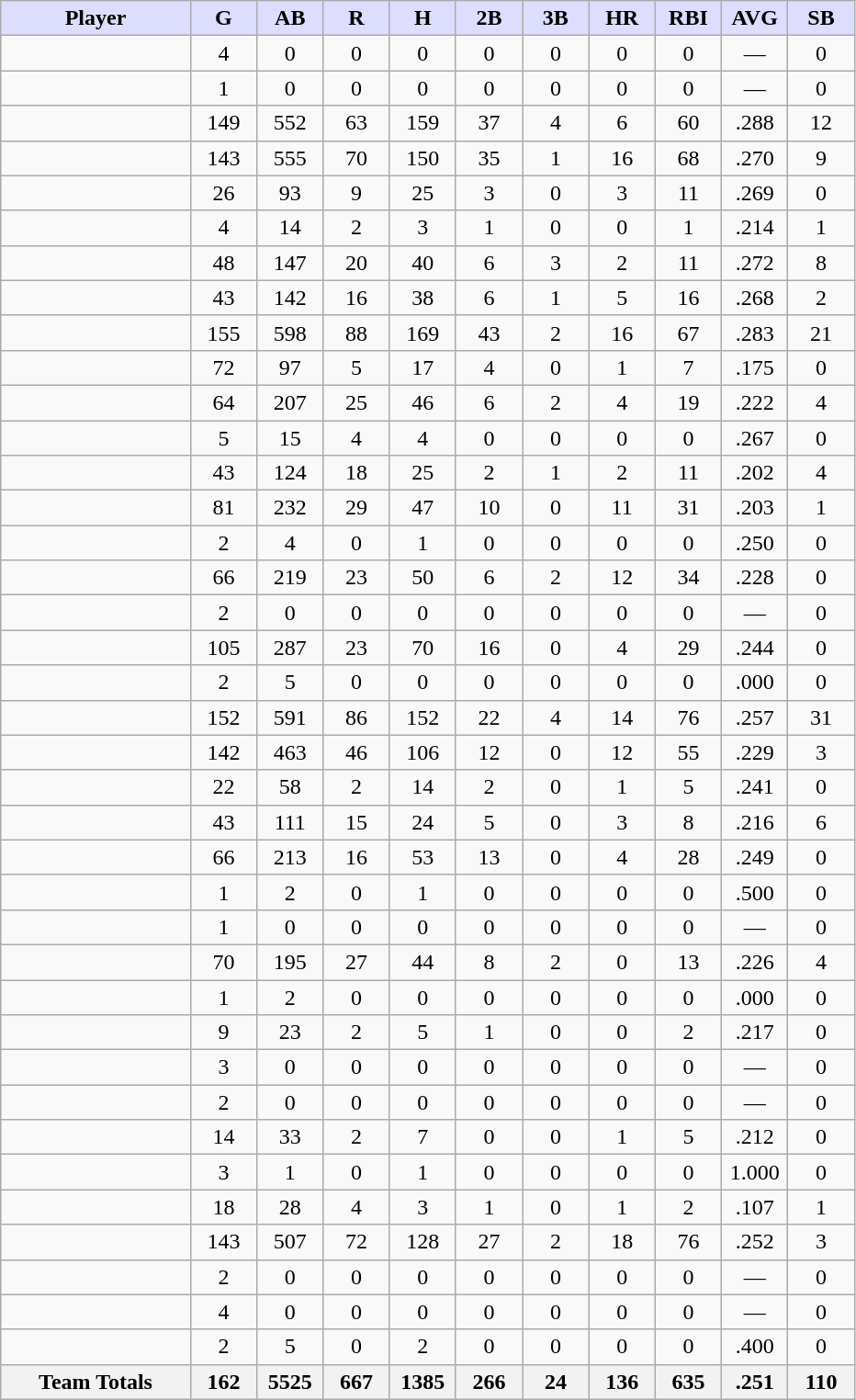<table class="wikitable" style="text-align:center;">
<tr>
<th style="background:#ddf; width:20%;">Player</th>
<th style="background:#ddf; width:7%;">G</th>
<th style="background:#ddf; width:7%;">AB</th>
<th style="background:#ddf; width:7%;">R</th>
<th style="background:#ddf; width:7%;">H</th>
<th style="background:#ddf; width:7%;">2B</th>
<th style="background:#ddf; width:7%;">3B</th>
<th style="background:#ddf; width:7%;">HR</th>
<th style="background:#ddf; width:7%;">RBI</th>
<th style="background:#ddf; width:7%;">AVG</th>
<th style="background:#ddf; width:7%;">SB</th>
</tr>
<tr>
<td align=left></td>
<td>4</td>
<td>0</td>
<td>0</td>
<td>0</td>
<td>0</td>
<td>0</td>
<td>0</td>
<td>0</td>
<td>—</td>
<td>0</td>
</tr>
<tr>
<td align=left></td>
<td>1</td>
<td>0</td>
<td>0</td>
<td>0</td>
<td>0</td>
<td>0</td>
<td>0</td>
<td>0</td>
<td>—</td>
<td>0</td>
</tr>
<tr>
<td align=left></td>
<td>149</td>
<td>552</td>
<td>63</td>
<td>159</td>
<td>37</td>
<td>4</td>
<td>6</td>
<td>60</td>
<td>.288</td>
<td>12</td>
</tr>
<tr>
<td align=left></td>
<td>143</td>
<td>555</td>
<td>70</td>
<td>150</td>
<td>35</td>
<td>1</td>
<td>16</td>
<td>68</td>
<td>.270</td>
<td>9</td>
</tr>
<tr>
<td align=left></td>
<td>26</td>
<td>93</td>
<td>9</td>
<td>25</td>
<td>3</td>
<td>0</td>
<td>3</td>
<td>11</td>
<td>.269</td>
<td>0</td>
</tr>
<tr>
<td align=left></td>
<td>4</td>
<td>14</td>
<td>2</td>
<td>3</td>
<td>1</td>
<td>0</td>
<td>0</td>
<td>1</td>
<td>.214</td>
<td>1</td>
</tr>
<tr>
<td align=left></td>
<td>48</td>
<td>147</td>
<td>20</td>
<td>40</td>
<td>6</td>
<td>3</td>
<td>2</td>
<td>11</td>
<td>.272</td>
<td>8</td>
</tr>
<tr>
<td align=left></td>
<td>43</td>
<td>142</td>
<td>16</td>
<td>38</td>
<td>6</td>
<td>1</td>
<td>5</td>
<td>16</td>
<td>.268</td>
<td>2</td>
</tr>
<tr>
<td align=left></td>
<td>155</td>
<td>598</td>
<td>88</td>
<td>169</td>
<td>43</td>
<td>2</td>
<td>16</td>
<td>67</td>
<td>.283</td>
<td>21</td>
</tr>
<tr>
<td align=left></td>
<td>72</td>
<td>97</td>
<td>5</td>
<td>17</td>
<td>4</td>
<td>0</td>
<td>1</td>
<td>7</td>
<td>.175</td>
<td>0</td>
</tr>
<tr>
<td align=left></td>
<td>64</td>
<td>207</td>
<td>25</td>
<td>46</td>
<td>6</td>
<td>2</td>
<td>4</td>
<td>19</td>
<td>.222</td>
<td>4</td>
</tr>
<tr>
<td align=left></td>
<td>5</td>
<td>15</td>
<td>4</td>
<td>4</td>
<td>0</td>
<td>0</td>
<td>0</td>
<td>0</td>
<td>.267</td>
<td>0</td>
</tr>
<tr>
<td align=left></td>
<td>43</td>
<td>124</td>
<td>18</td>
<td>25</td>
<td>2</td>
<td>1</td>
<td>2</td>
<td>11</td>
<td>.202</td>
<td>4</td>
</tr>
<tr>
<td align=left></td>
<td>81</td>
<td>232</td>
<td>29</td>
<td>47</td>
<td>10</td>
<td>0</td>
<td>11</td>
<td>31</td>
<td>.203</td>
<td>1</td>
</tr>
<tr>
<td align=left></td>
<td>2</td>
<td>4</td>
<td>0</td>
<td>1</td>
<td>0</td>
<td>0</td>
<td>0</td>
<td>0</td>
<td>.250</td>
<td>0</td>
</tr>
<tr>
<td align=left></td>
<td>66</td>
<td>219</td>
<td>23</td>
<td>50</td>
<td>6</td>
<td>2</td>
<td>12</td>
<td>34</td>
<td>.228</td>
<td>0</td>
</tr>
<tr>
<td align=left></td>
<td>2</td>
<td>0</td>
<td>0</td>
<td>0</td>
<td>0</td>
<td>0</td>
<td>0</td>
<td>0</td>
<td>—</td>
<td>0</td>
</tr>
<tr>
<td align=left></td>
<td>105</td>
<td>287</td>
<td>23</td>
<td>70</td>
<td>16</td>
<td>0</td>
<td>4</td>
<td>29</td>
<td>.244</td>
<td>0</td>
</tr>
<tr>
<td align=left></td>
<td>2</td>
<td>5</td>
<td>0</td>
<td>0</td>
<td>0</td>
<td>0</td>
<td>0</td>
<td>0</td>
<td>.000</td>
<td>0</td>
</tr>
<tr>
<td align=left></td>
<td>152</td>
<td>591</td>
<td>86</td>
<td>152</td>
<td>22</td>
<td>4</td>
<td>14</td>
<td>76</td>
<td>.257</td>
<td>31</td>
</tr>
<tr>
<td align=left></td>
<td>142</td>
<td>463</td>
<td>46</td>
<td>106</td>
<td>12</td>
<td>0</td>
<td>12</td>
<td>55</td>
<td>.229</td>
<td>3</td>
</tr>
<tr>
<td align=left></td>
<td>22</td>
<td>58</td>
<td>2</td>
<td>14</td>
<td>2</td>
<td>0</td>
<td>1</td>
<td>5</td>
<td>.241</td>
<td>0</td>
</tr>
<tr>
<td align=left></td>
<td>43</td>
<td>111</td>
<td>15</td>
<td>24</td>
<td>5</td>
<td>0</td>
<td>3</td>
<td>8</td>
<td>.216</td>
<td>6</td>
</tr>
<tr>
<td align=left></td>
<td>66</td>
<td>213</td>
<td>16</td>
<td>53</td>
<td>13</td>
<td>0</td>
<td>4</td>
<td>28</td>
<td>.249</td>
<td>0</td>
</tr>
<tr>
<td align=left></td>
<td>1</td>
<td>2</td>
<td>0</td>
<td>1</td>
<td>0</td>
<td>0</td>
<td>0</td>
<td>0</td>
<td>.500</td>
<td>0</td>
</tr>
<tr>
<td align=left></td>
<td>1</td>
<td>0</td>
<td>0</td>
<td>0</td>
<td>0</td>
<td>0</td>
<td>0</td>
<td>0</td>
<td>—</td>
<td>0</td>
</tr>
<tr>
<td align=left></td>
<td>70</td>
<td>195</td>
<td>27</td>
<td>44</td>
<td>8</td>
<td>2</td>
<td>0</td>
<td>13</td>
<td>.226</td>
<td>4</td>
</tr>
<tr>
<td align=left></td>
<td>1</td>
<td>2</td>
<td>0</td>
<td>0</td>
<td>0</td>
<td>0</td>
<td>0</td>
<td>0</td>
<td>.000</td>
<td>0</td>
</tr>
<tr>
<td align=left></td>
<td>9</td>
<td>23</td>
<td>2</td>
<td>5</td>
<td>1</td>
<td>0</td>
<td>0</td>
<td>2</td>
<td>.217</td>
<td>0</td>
</tr>
<tr>
<td align=left></td>
<td>3</td>
<td>0</td>
<td>0</td>
<td>0</td>
<td>0</td>
<td>0</td>
<td>0</td>
<td>0</td>
<td>—</td>
<td>0</td>
</tr>
<tr>
<td align=left></td>
<td>2</td>
<td>0</td>
<td>0</td>
<td>0</td>
<td>0</td>
<td>0</td>
<td>0</td>
<td>0</td>
<td>—</td>
<td>0</td>
</tr>
<tr>
<td align=left></td>
<td>14</td>
<td>33</td>
<td>2</td>
<td>7</td>
<td>0</td>
<td>0</td>
<td>1</td>
<td>5</td>
<td>.212</td>
<td>0</td>
</tr>
<tr>
<td align=left></td>
<td>3</td>
<td>1</td>
<td>0</td>
<td>1</td>
<td>0</td>
<td>0</td>
<td>0</td>
<td>0</td>
<td>1.000</td>
<td>0</td>
</tr>
<tr>
<td align=left></td>
<td>18</td>
<td>28</td>
<td>4</td>
<td>3</td>
<td>1</td>
<td>0</td>
<td>1</td>
<td>2</td>
<td>.107</td>
<td>1</td>
</tr>
<tr>
<td align=left></td>
<td>143</td>
<td>507</td>
<td>72</td>
<td>128</td>
<td>27</td>
<td>2</td>
<td>18</td>
<td>76</td>
<td>.252</td>
<td>3</td>
</tr>
<tr>
<td align=left></td>
<td>2</td>
<td>0</td>
<td>0</td>
<td>0</td>
<td>0</td>
<td>0</td>
<td>0</td>
<td>0</td>
<td>—</td>
<td>0</td>
</tr>
<tr>
<td align=left></td>
<td>4</td>
<td>0</td>
<td>0</td>
<td>0</td>
<td>0</td>
<td>0</td>
<td>0</td>
<td>0</td>
<td>—</td>
<td>0</td>
</tr>
<tr>
<td align=left></td>
<td>2</td>
<td>5</td>
<td>0</td>
<td>2</td>
<td>0</td>
<td>0</td>
<td>0</td>
<td>0</td>
<td>.400</td>
<td>0</td>
</tr>
<tr class="sortbottom">
<th>Team Totals</th>
<th>162</th>
<th>5525</th>
<th>667</th>
<th>1385</th>
<th>266</th>
<th>24</th>
<th>136</th>
<th>635</th>
<th>.251</th>
<th>110</th>
</tr>
</table>
